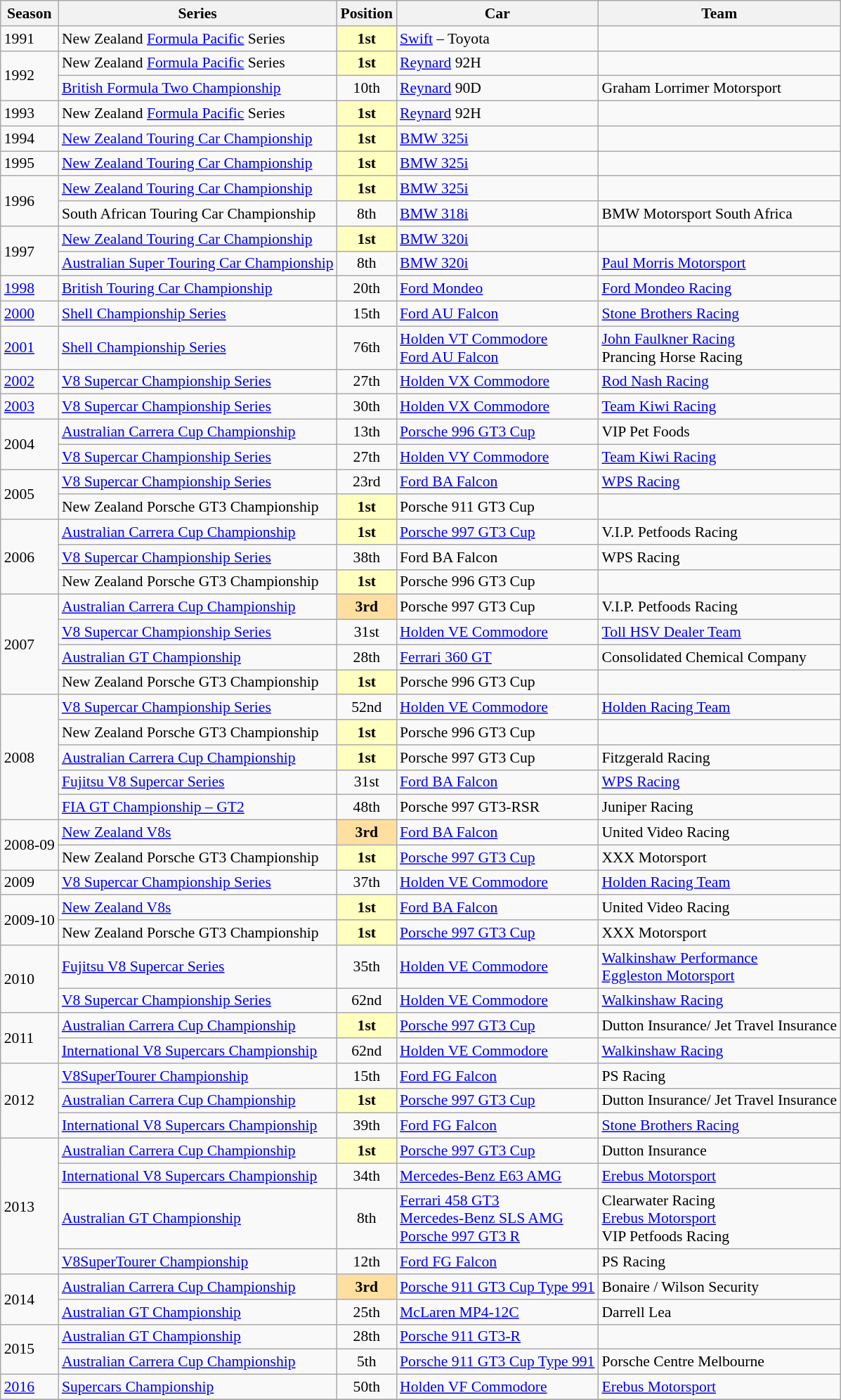<table class="wikitable" style="font-size: 90%;">
<tr>
<th>Season</th>
<th>Series</th>
<th>Position</th>
<th>Car</th>
<th>Team</th>
</tr>
<tr>
<td>1991</td>
<td nowrap>New Zealand <a href='#'>Formula Pacific</a> Series</td>
<td align="center" style="background:#ffffbf;"><strong>1st</strong></td>
<td><a href='#'>Swift</a> – Toyota</td>
<td></td>
</tr>
<tr>
<td rowspan=2>1992</td>
<td>New Zealand <a href='#'>Formula Pacific</a> Series</td>
<td align="center" style="background:#ffffbf;"><strong>1st</strong></td>
<td><a href='#'>Reynard</a> 92H</td>
<td></td>
</tr>
<tr>
<td><a href='#'>British Formula Two Championship</a></td>
<td align="center">10th</td>
<td><a href='#'>Reynard</a> 90D</td>
<td>Graham Lorrimer Motorsport</td>
</tr>
<tr>
<td>1993</td>
<td>New Zealand <a href='#'>Formula Pacific</a> Series</td>
<td align="center" style="background:#ffffbf;"><strong>1st</strong></td>
<td><a href='#'>Reynard</a> 92H</td>
<td></td>
</tr>
<tr>
<td>1994</td>
<td><a href='#'>New Zealand Touring Car Championship</a></td>
<td align="center" style="background:#ffffbf;"><strong>1st</strong></td>
<td><a href='#'>BMW 325i</a></td>
<td></td>
</tr>
<tr>
<td>1995</td>
<td><a href='#'>New Zealand Touring Car Championship</a></td>
<td align="center" style="background:#ffffbf;"><strong>1st</strong></td>
<td><a href='#'>BMW 325i</a></td>
<td></td>
</tr>
<tr>
<td rowspan=2>1996</td>
<td><a href='#'>New Zealand Touring Car Championship</a></td>
<td align="center" style="background:#ffffbf;"><strong>1st</strong></td>
<td><a href='#'>BMW 325i</a></td>
<td></td>
</tr>
<tr>
<td>South African Touring Car Championship</td>
<td align="center">8th</td>
<td><a href='#'>BMW 318i</a></td>
<td nowrap>BMW Motorsport South Africa</td>
</tr>
<tr>
<td rowspan=2>1997</td>
<td><a href='#'>New Zealand Touring Car Championship</a></td>
<td align="center" style="background:#ffffbf;"><strong>1st</strong></td>
<td><a href='#'>BMW 320i</a></td>
<td></td>
</tr>
<tr>
<td nowrap><a href='#'>Australian Super Touring Car Championship</a></td>
<td align="center">8th</td>
<td><a href='#'>BMW 320i</a></td>
<td><a href='#'>Paul Morris Motorsport</a></td>
</tr>
<tr>
<td><a href='#'>1998</a></td>
<td><a href='#'>British Touring Car Championship</a></td>
<td align="center">20th</td>
<td><a href='#'>Ford Mondeo</a></td>
<td><a href='#'>Ford Mondeo Racing</a></td>
</tr>
<tr>
<td><a href='#'>2000</a></td>
<td><a href='#'>Shell Championship Series</a></td>
<td align="center">15th</td>
<td><a href='#'>Ford AU Falcon</a></td>
<td><a href='#'>Stone Brothers Racing</a></td>
</tr>
<tr>
<td><a href='#'>2001</a></td>
<td><a href='#'>Shell Championship Series</a></td>
<td align="center">76th</td>
<td><a href='#'>Holden VT Commodore</a><br><a href='#'>Ford AU Falcon</a></td>
<td><a href='#'>John Faulkner Racing</a><br>Prancing Horse Racing</td>
</tr>
<tr>
<td><a href='#'>2002</a></td>
<td><a href='#'>V8 Supercar Championship Series</a></td>
<td align="center">27th</td>
<td><a href='#'>Holden VX Commodore</a></td>
<td><a href='#'>Rod Nash Racing</a></td>
</tr>
<tr>
<td><a href='#'>2003</a></td>
<td><a href='#'>V8 Supercar Championship Series</a></td>
<td align="center">30th</td>
<td><a href='#'>Holden VX Commodore</a></td>
<td><a href='#'>Team Kiwi Racing</a></td>
</tr>
<tr>
<td rowspan=2>2004</td>
<td><a href='#'>Australian Carrera Cup Championship</a></td>
<td align="center">13th</td>
<td><a href='#'>Porsche 996 GT3 Cup</a></td>
<td>VIP Pet Foods</td>
</tr>
<tr>
<td><a href='#'>V8 Supercar Championship Series</a></td>
<td align="center">27th</td>
<td><a href='#'>Holden VY Commodore</a></td>
<td><a href='#'>Team Kiwi Racing</a></td>
</tr>
<tr>
<td rowspan=2>2005</td>
<td><a href='#'>V8 Supercar Championship Series</a></td>
<td align="center">23rd</td>
<td><a href='#'>Ford BA Falcon</a></td>
<td><a href='#'>WPS Racing</a></td>
</tr>
<tr>
<td>New Zealand Porsche GT3 Championship</td>
<td align="center" style="background:#ffffbf;"><strong>1st</strong></td>
<td>Porsche 911 GT3 Cup</td>
<td></td>
</tr>
<tr>
<td rowspan=3>2006</td>
<td><a href='#'>Australian Carrera Cup Championship</a></td>
<td align="center" style="background:#ffffbf;"><strong>1st</strong></td>
<td><a href='#'>Porsche 997 GT3 Cup</a></td>
<td>V.I.P. Petfoods Racing</td>
</tr>
<tr>
<td><a href='#'>V8 Supercar Championship Series</a></td>
<td align="center">38th</td>
<td>Ford BA Falcon</td>
<td>WPS Racing</td>
</tr>
<tr>
<td>New Zealand Porsche GT3 Championship</td>
<td align="center"  style="background:#ffffbf;"><strong>1st</strong></td>
<td>Porsche 996 GT3 Cup</td>
<td></td>
</tr>
<tr>
<td rowspan=4>2007</td>
<td><a href='#'>Australian Carrera Cup Championship</a></td>
<td align="center" style="background:#ffdf9f;"><strong>3rd</strong></td>
<td>Porsche 997 GT3 Cup</td>
<td>V.I.P. Petfoods Racing</td>
</tr>
<tr>
<td><a href='#'>V8 Supercar Championship Series</a></td>
<td align="center">31st</td>
<td><a href='#'>Holden VE Commodore</a></td>
<td><a href='#'>Toll HSV Dealer Team</a></td>
</tr>
<tr>
<td><a href='#'>Australian GT Championship</a></td>
<td align="center">28th</td>
<td><a href='#'>Ferrari 360 GT</a></td>
<td>Consolidated Chemical Company</td>
</tr>
<tr>
<td>New Zealand Porsche GT3 Championship</td>
<td align="center"  style="background:#ffffbf;"><strong>1st</strong></td>
<td>Porsche 996 GT3 Cup</td>
<td></td>
</tr>
<tr>
<td rowspan=5>2008</td>
<td><a href='#'>V8 Supercar Championship Series</a></td>
<td align="center">52nd</td>
<td><a href='#'>Holden VE Commodore</a></td>
<td><a href='#'>Holden Racing Team</a></td>
</tr>
<tr>
<td>New Zealand Porsche GT3 Championship</td>
<td align="center"  style="background:#ffffbf;"><strong>1st</strong></td>
<td>Porsche 996 GT3 Cup</td>
<td></td>
</tr>
<tr>
<td><a href='#'>Australian Carrera Cup Championship</a></td>
<td align="center" style="background:#ffffbf;"><strong>1st</strong></td>
<td>Porsche 997 GT3 Cup</td>
<td>Fitzgerald Racing</td>
</tr>
<tr>
<td><a href='#'>Fujitsu V8 Supercar Series</a></td>
<td align="center">31st</td>
<td><a href='#'>Ford BA Falcon</a></td>
<td><a href='#'>WPS Racing</a></td>
</tr>
<tr>
<td><a href='#'>FIA GT Championship – GT2</a></td>
<td align="center">48th</td>
<td>Porsche 997 GT3-RSR</td>
<td>Juniper Racing</td>
</tr>
<tr>
<td rowspan=2>2008-09</td>
<td><a href='#'>New Zealand V8s</a></td>
<td align="center"  style="background:#ffdf9f;"><strong>3rd</strong></td>
<td><a href='#'>Ford BA Falcon</a></td>
<td>United Video Racing</td>
</tr>
<tr>
<td>New Zealand Porsche GT3 Championship</td>
<td align="center"  style="background:#ffffbf;"><strong>1st</strong></td>
<td><a href='#'>Porsche 997 GT3 Cup</a></td>
<td>XXX Motorsport</td>
</tr>
<tr>
<td>2009</td>
<td><a href='#'>V8 Supercar Championship Series</a></td>
<td align="center">37th</td>
<td><a href='#'>Holden VE Commodore</a></td>
<td><a href='#'>Holden Racing Team</a></td>
</tr>
<tr>
<td rowspan=2>2009-10</td>
<td nowrap><a href='#'>New Zealand V8s</a></td>
<td align="center"  style="background:#ffffbf;"><strong>1st</strong></td>
<td><a href='#'>Ford BA Falcon</a></td>
<td>United Video Racing</td>
</tr>
<tr>
<td>New Zealand Porsche GT3 Championship</td>
<td align="center"  style="background:#ffffbf;"><strong>1st</strong></td>
<td><a href='#'>Porsche 997 GT3 Cup</a></td>
<td>XXX Motorsport</td>
</tr>
<tr>
<td rowspan=2>2010</td>
<td><a href='#'>Fujitsu V8 Supercar Series</a></td>
<td align="center">35th</td>
<td><a href='#'>Holden VE Commodore</a></td>
<td><a href='#'>Walkinshaw Performance</a><br><a href='#'>Eggleston Motorsport</a></td>
</tr>
<tr>
<td><a href='#'>V8 Supercar Championship Series</a></td>
<td align="center">62nd</td>
<td><a href='#'>Holden VE Commodore</a></td>
<td><a href='#'>Walkinshaw Racing</a></td>
</tr>
<tr>
<td rowspan=2>2011</td>
<td><a href='#'>Australian Carrera Cup Championship</a></td>
<td align="center" style="background:#ffffbf;"><strong>1st</strong></td>
<td><a href='#'>Porsche 997 GT3 Cup</a></td>
<td>Dutton Insurance/ Jet Travel Insurance</td>
</tr>
<tr>
<td><a href='#'>International V8 Supercars Championship</a></td>
<td align="center">62nd</td>
<td><a href='#'>Holden VE Commodore</a></td>
<td><a href='#'>Walkinshaw Racing</a></td>
</tr>
<tr>
<td rowspan=3>2012</td>
<td><a href='#'>V8SuperTourer Championship</a></td>
<td align="center">15th</td>
<td><a href='#'>Ford FG Falcon</a></td>
<td>PS Racing</td>
</tr>
<tr>
<td><a href='#'>Australian Carrera Cup Championship</a></td>
<td align="center" style="background:#ffffbf;"><strong>1st</strong></td>
<td><a href='#'>Porsche 997 GT3 Cup</a></td>
<td>Dutton Insurance/ Jet Travel Insurance</td>
</tr>
<tr>
<td><a href='#'>International V8 Supercars Championship</a></td>
<td align="center">39th</td>
<td><a href='#'>Ford FG Falcon</a></td>
<td><a href='#'>Stone Brothers Racing</a></td>
</tr>
<tr>
<td rowspan=4>2013</td>
<td><a href='#'>Australian Carrera Cup Championship</a></td>
<td align="center" style="background:#ffffbf;"><strong>1st</strong></td>
<td><a href='#'>Porsche 997 GT3 Cup</a></td>
<td>Dutton Insurance</td>
</tr>
<tr>
<td><a href='#'>International V8 Supercars Championship</a></td>
<td align="center">34th</td>
<td><a href='#'>Mercedes-Benz E63 AMG</a></td>
<td><a href='#'>Erebus Motorsport</a></td>
</tr>
<tr>
<td><a href='#'>Australian GT Championship</a></td>
<td align="center">8th</td>
<td nowrap><a href='#'>Ferrari 458 GT3</a><br> <a href='#'>Mercedes-Benz SLS AMG</a><br> <a href='#'>Porsche 997 GT3 R</a></td>
<td nowrap>Clearwater Racing<br><a href='#'>Erebus Motorsport</a><br>VIP Petfoods Racing</td>
</tr>
<tr>
<td><a href='#'>V8SuperTourer Championship</a></td>
<td align="center">12th</td>
<td><a href='#'>Ford FG Falcon</a></td>
<td>PS Racing</td>
</tr>
<tr>
<td rowspan=2>2014</td>
<td><a href='#'>Australian Carrera Cup Championship</a></td>
<td align="center" style="background:#ffdf9f;"><strong>3rd</strong></td>
<td><a href='#'>Porsche 911 GT3 Cup Type 991</a></td>
<td>Bonaire / Wilson Security</td>
</tr>
<tr>
<td><a href='#'>Australian GT Championship</a></td>
<td align="center">25th</td>
<td><a href='#'>McLaren MP4-12C</a></td>
<td>Darrell Lea</td>
</tr>
<tr>
<td rowspan=2>2015</td>
<td><a href='#'>Australian GT Championship</a></td>
<td align="center">28th</td>
<td><a href='#'>Porsche 911 GT3-R</a></td>
<td></td>
</tr>
<tr>
<td><a href='#'>Australian Carrera Cup Championship</a></td>
<td align="center">5th</td>
<td><a href='#'>Porsche 911 GT3 Cup Type 991</a></td>
<td>Porsche Centre Melbourne</td>
</tr>
<tr>
<td><a href='#'>2016</a></td>
<td><a href='#'>Supercars Championship</a></td>
<td align="center">50th</td>
<td><a href='#'>Holden VF Commodore</a></td>
<td><a href='#'>Erebus Motorsport</a></td>
</tr>
<tr>
</tr>
</table>
